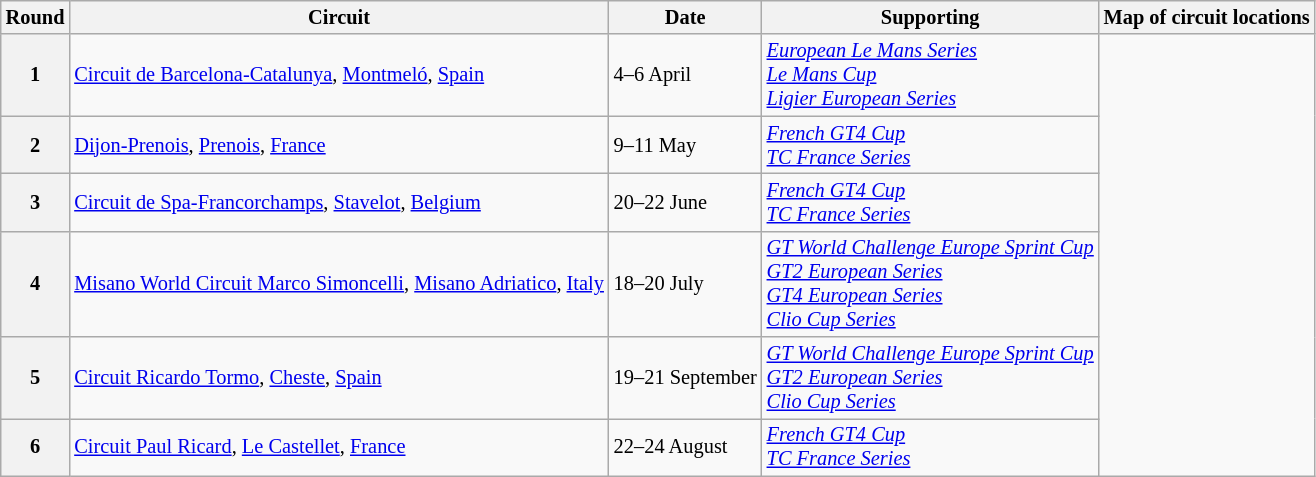<table class="wikitable" style="font-size: 85%;">
<tr>
<th>Round</th>
<th>Circuit</th>
<th>Date</th>
<th>Supporting</th>
<th>Map of circuit locations</th>
</tr>
<tr>
<th>1</th>
<td> <a href='#'>Circuit de Barcelona-Catalunya</a>, <a href='#'>Montmeló</a>, <a href='#'>Spain</a></td>
<td>4–6 April</td>
<td><em><a href='#'>European Le Mans Series</a><br><a href='#'>Le Mans Cup</a><br><a href='#'>Ligier European Series</a></em></td>
<td rowspan="6"></td>
</tr>
<tr>
<th>2</th>
<td> <a href='#'>Dijon-Prenois</a>, <a href='#'>Prenois</a>, <a href='#'>France</a></td>
<td>9–11 May</td>
<td><em><a href='#'>French GT4 Cup</a><br><a href='#'>TC France Series</a></em></td>
</tr>
<tr>
<th>3</th>
<td> <a href='#'>Circuit de Spa-Francorchamps</a>, <a href='#'>Stavelot</a>, <a href='#'>Belgium</a></td>
<td>20–22 June</td>
<td><em><a href='#'>French GT4 Cup</a><br><a href='#'>TC France Series</a></em></td>
</tr>
<tr>
<th>4</th>
<td> <a href='#'>Misano World Circuit Marco Simoncelli</a>, <a href='#'>Misano Adriatico</a>, <a href='#'>Italy</a></td>
<td>18–20 July</td>
<td><em><a href='#'>GT World Challenge Europe Sprint Cup</a><br><a href='#'>GT2 European Series</a><br><a href='#'>GT4 European Series</a><br><a href='#'>Clio Cup Series</a></em></td>
</tr>
<tr>
<th>5</th>
<td> <a href='#'>Circuit Ricardo Tormo</a>, <a href='#'>Cheste</a>, <a href='#'>Spain</a></td>
<td>19–21 September</td>
<td><em><a href='#'>GT World Challenge Europe Sprint Cup</a><br><a href='#'>GT2 European Series</a><br><a href='#'>Clio Cup Series</a></em></td>
</tr>
<tr>
<th>6</th>
<td> <a href='#'>Circuit Paul Ricard</a>, <a href='#'>Le Castellet</a>, <a href='#'>France</a></td>
<td>22–24 August</td>
<td><em><a href='#'>French GT4 Cup</a><br><a href='#'>TC France Series</a></em></td>
</tr>
</table>
